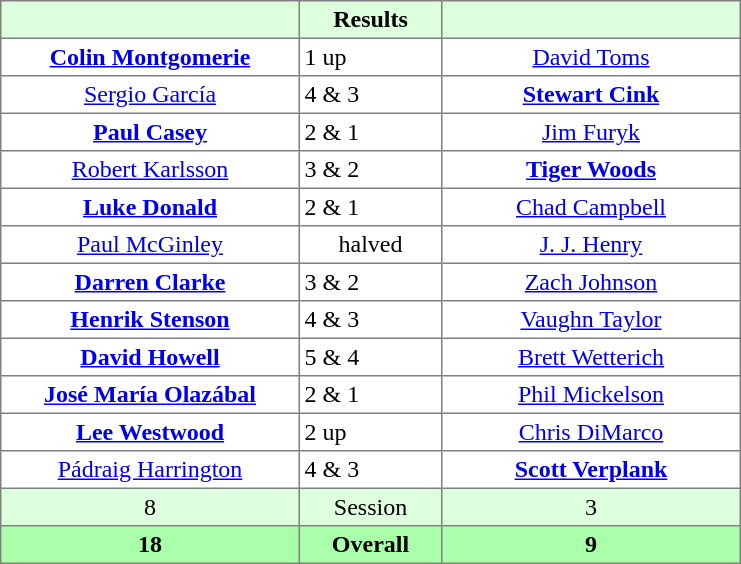<table border="1" cellpadding="3" style="border-collapse: collapse; text-align:center;">
<tr style="background:#dfd;">
<th style="width:12em;"></th>
<th style="width:5.5em;">Results</th>
<th style="width:12em;"></th>
</tr>
<tr>
<td><strong><a href='#'>Colin Montgomerie</a></strong></td>
<td align=left> 1 up</td>
<td><a href='#'>David Toms</a></td>
</tr>
<tr>
<td><a href='#'>Sergio García</a></td>
<td align=left> 4 & 3</td>
<td><strong><a href='#'>Stewart Cink</a></strong></td>
</tr>
<tr>
<td><strong><a href='#'>Paul Casey</a></strong></td>
<td align=left> 2 & 1</td>
<td><a href='#'>Jim Furyk</a></td>
</tr>
<tr>
<td><a href='#'>Robert Karlsson</a></td>
<td align=left> 3 & 2</td>
<td><strong><a href='#'>Tiger Woods</a></strong></td>
</tr>
<tr>
<td><strong><a href='#'>Luke Donald</a></strong></td>
<td align=left> 2 & 1</td>
<td><a href='#'>Chad Campbell</a></td>
</tr>
<tr>
<td><a href='#'>Paul McGinley</a></td>
<td>halved</td>
<td><a href='#'>J. J. Henry</a></td>
</tr>
<tr>
<td><strong><a href='#'>Darren Clarke</a></strong></td>
<td align=left> 3 & 2</td>
<td><a href='#'>Zach Johnson</a></td>
</tr>
<tr>
<td><strong><a href='#'>Henrik Stenson</a></strong></td>
<td align=left> 4 & 3</td>
<td><a href='#'>Vaughn Taylor</a></td>
</tr>
<tr>
<td><strong><a href='#'>David Howell</a></strong></td>
<td align=left> 5 & 4</td>
<td><a href='#'>Brett Wetterich</a></td>
</tr>
<tr>
<td><strong><a href='#'>José María Olazábal</a></strong></td>
<td align=left> 2 & 1</td>
<td><a href='#'>Phil Mickelson</a></td>
</tr>
<tr>
<td><strong><a href='#'>Lee Westwood</a></strong></td>
<td align=left> 2 up</td>
<td><a href='#'>Chris DiMarco</a></td>
</tr>
<tr>
<td><a href='#'>Pádraig Harrington</a></td>
<td align=left> 4 & 3</td>
<td><strong><a href='#'>Scott Verplank</a></strong></td>
</tr>
<tr style="background:#dfd;">
<td>8</td>
<td>Session</td>
<td>3</td>
</tr>
<tr style="background:#afa;">
<th>18</th>
<th>Overall</th>
<th>9</th>
</tr>
</table>
